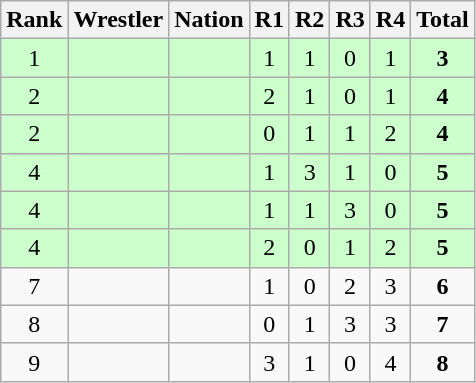<table class="wikitable sortable" style="text-align:center;">
<tr>
<th>Rank</th>
<th>Wrestler</th>
<th>Nation</th>
<th>R1</th>
<th>R2</th>
<th>R3</th>
<th>R4</th>
<th>Total</th>
</tr>
<tr style="background:#cfc;">
<td>1</td>
<td align=left></td>
<td align=left></td>
<td>1</td>
<td>1</td>
<td>0</td>
<td>1</td>
<td><strong>3</strong></td>
</tr>
<tr style="background:#cfc;">
<td>2</td>
<td align=left></td>
<td align=left></td>
<td>2</td>
<td>1</td>
<td>0</td>
<td>1</td>
<td><strong>4</strong></td>
</tr>
<tr style="background:#cfc;">
<td>2</td>
<td align=left></td>
<td align=left></td>
<td>0</td>
<td>1</td>
<td>1</td>
<td>2</td>
<td><strong>4</strong></td>
</tr>
<tr style="background:#cfc;">
<td>4</td>
<td align=left></td>
<td align=left></td>
<td>1</td>
<td>3</td>
<td>1</td>
<td>0</td>
<td><strong>5</strong></td>
</tr>
<tr style="background:#cfc;">
<td>4</td>
<td align=left></td>
<td align=left></td>
<td>1</td>
<td>1</td>
<td>3</td>
<td>0</td>
<td><strong>5</strong></td>
</tr>
<tr style="background:#cfc;">
<td>4</td>
<td align=left></td>
<td align=left></td>
<td>2</td>
<td>0</td>
<td>1</td>
<td>2</td>
<td><strong>5</strong></td>
</tr>
<tr>
<td>7</td>
<td align=left></td>
<td align=left></td>
<td>1</td>
<td>0</td>
<td>2</td>
<td>3</td>
<td><strong>6</strong></td>
</tr>
<tr>
<td>8</td>
<td align=left></td>
<td align=left></td>
<td>0</td>
<td>1</td>
<td>3</td>
<td>3</td>
<td><strong>7</strong></td>
</tr>
<tr>
<td>9</td>
<td align=left></td>
<td align=left></td>
<td>3</td>
<td>1</td>
<td>0</td>
<td>4</td>
<td><strong>8</strong></td>
</tr>
</table>
